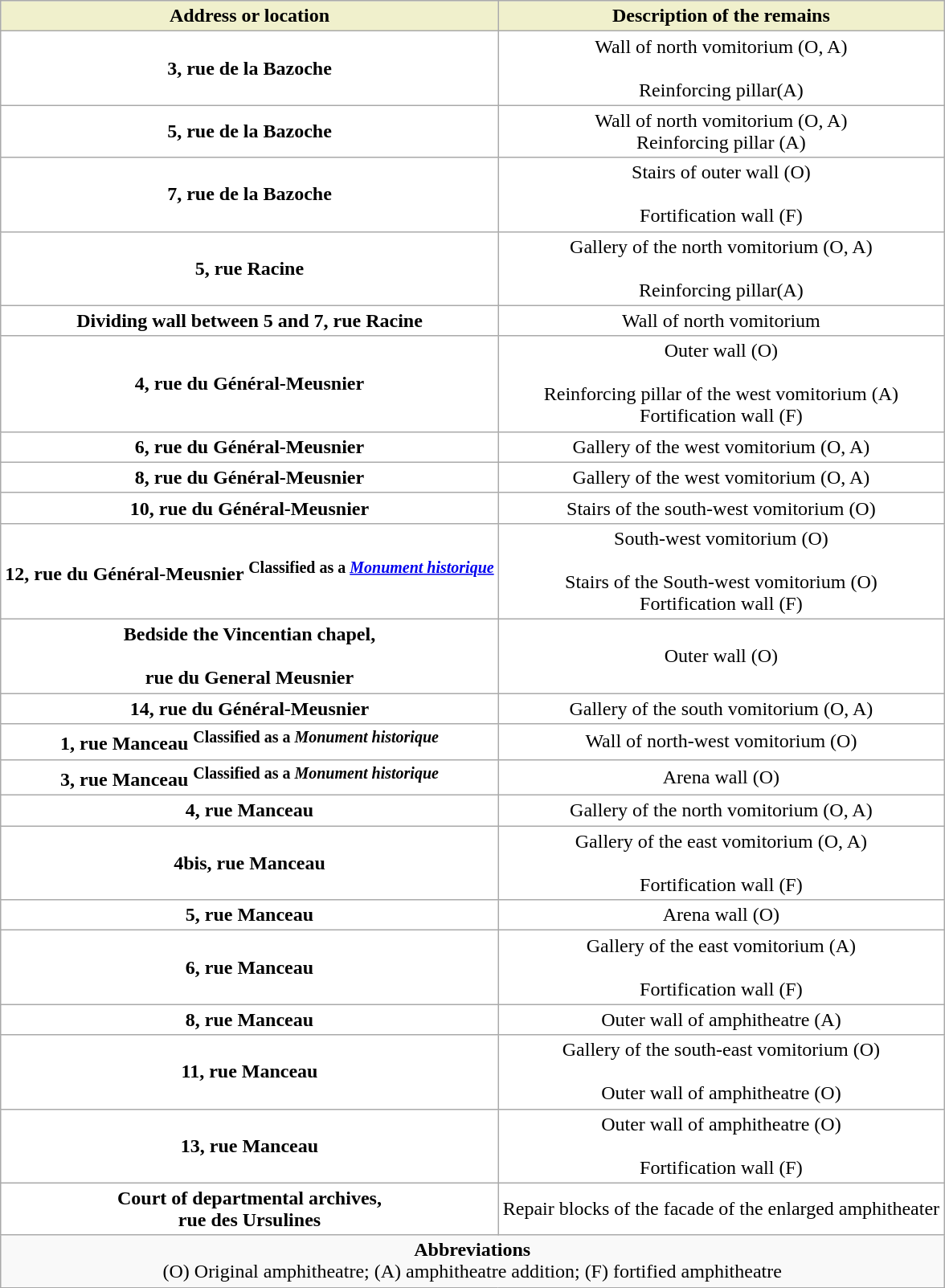<table class="wikitable centre" style="text-align: center; margin-bottom: 10px;">
<tr>
<th scope="col" style="background: #f0f0cc; color:#000000;">Address or location</th>
<th scope="col" style="background: #f0f0cc; color:#000000;">Description of the remains<br></th>
</tr>
<tr>
<th scope="row" style="background: #FFFFFF; color:#000000;">3, rue de la Bazoche</th>
<td style="background: #FFFFFF; color:#000000;">Wall of north vomitorium (O, A)<br><br>Reinforcing pillar(A)</td>
</tr>
<tr>
<th scope="row" style="background: #FFFFFF; color:#000000;">5, rue de la Bazoche</th>
<td style="background: #FFFFFF; color:#000000;">Wall of north vomitorium (O, A)<br>Reinforcing pillar (A)</td>
</tr>
<tr>
<th scope="row" style="background: #FFFFFF; color:#000000;">7, rue de la Bazoche</th>
<td style="background: #FFFFFF; color:#000000;">Stairs of outer wall (O)<br><br>Fortification wall (F)</td>
</tr>
<tr>
<th scope="row" style="background: #FFFFFF; color:#000000;">5, rue Racine</th>
<td style="background: #FFFFFF; color:#000000;">Gallery of the north vomitorium (O, A)<br><br>Reinforcing pillar(A)</td>
</tr>
<tr>
<th scope="row" style="background: #FFFFFF; color:#000000;">Dividing wall between 5 and 7, rue Racine</th>
<td style="background: #FFFFFF; color:#000000;">Wall of north vomitorium</td>
</tr>
<tr>
<th scope="row" style="background: #FFFFFF; color:#000000;">4, rue du Général-Meusnier</th>
<td style="background: #FFFFFF; color:#000000;">Outer wall (O)<br><br>Reinforcing pillar of the west vomitorium (A)<br>
Fortification wall (F)</td>
</tr>
<tr>
<th scope="row" style="background: #FFFFFF; color:#000000;">6, rue du Général-Meusnier</th>
<td style="background: #FFFFFF; color:#000000;">Gallery of the west vomitorium (O, A)</td>
</tr>
<tr>
<th scope="row" style="background: #FFFFFF; color:#000000;">8, rue du Général-Meusnier</th>
<td style="background: #FFFFFF; color:#000000;">Gallery of the west vomitorium (O, A)</td>
</tr>
<tr>
<th scope="row" style="background: #FFFFFF; color:#000000;">10, rue du Général-Meusnier</th>
<td style="background: #FFFFFF; color:#000000;">Stairs of the south-west vomitorium (O)</td>
</tr>
<tr>
<th scope="row" style="background: #FFFFFF; color:#000000;">12, rue du Général-Meusnier <sup>Classified as a <em><a href='#'>Monument historique</a></em></sup> </th>
<td style="background: #FFFFFF; color:#000000;">South-west vomitorium (O)<br><br>Stairs of the South-west vomitorium (O)<br>
Fortification wall (F)</td>
</tr>
<tr>
<th scope="row" style="background: #FFFFFF; color:#000000;">Bedside the Vincentian chapel,<br><br>rue du General Meusnier</th>
<td style="background: #FFFFFF; color:#000000;">Outer wall (O)</td>
</tr>
<tr>
<th scope="row" style="background: #FFFFFF; color:#000000;">14, rue du Général-Meusnier</th>
<td style="background: #FFFFFF; color:#000000;">Gallery of the south vomitorium (O, A)</td>
</tr>
<tr>
<th scope="row" style="background: #FFFFFF; color:#000000;">1, rue Manceau <sup>Classified as a <em>Monument historique</em></sup> </th>
<td style="background: #FFFFFF; color:#000000;">Wall of north-west vomitorium (O)</td>
</tr>
<tr>
<th scope="row" style="background: #FFFFFF; color:#000000;">3, rue Manceau <sup>Classified as a <em>Monument historique</em></sup> </th>
<td style="background: #FFFFFF; color:#000000;">Arena wall (O)</td>
</tr>
<tr>
<th scope="row" style="background: #FFFFFF; color:#000000;">4, rue Manceau</th>
<td style="background: #FFFFFF; color:#000000;">Gallery of the north vomitorium (O, A)</td>
</tr>
<tr>
<th scope="row" style="background: #FFFFFF; color:#000000;">4bis, rue Manceau</th>
<td style="background: #FFFFFF; color:#000000;">Gallery of the east vomitorium (O, A)<br><br>Fortification wall (F)</td>
</tr>
<tr>
<th scope="row" style="background: #FFFFFF; color:#000000;">5, rue Manceau</th>
<td style="background: #FFFFFF; color:#000000;">Arena wall (O)</td>
</tr>
<tr>
<th scope="row" style="background: #FFFFFF; color:#000000;">6, rue Manceau</th>
<td style="background: #FFFFFF; color:#000000;">Gallery of the east vomitorium (A)<br><br>Fortification wall (F)</td>
</tr>
<tr>
<th scope="row" style="background: #FFFFFF; color:#000000;">8, rue Manceau</th>
<td style="background: #FFFFFF; color:#000000;">Outer wall of amphitheatre (A)</td>
</tr>
<tr>
<th scope="row" style="background: #FFFFFF; color:#000000;">11, rue Manceau</th>
<td style="background: #FFFFFF; color:#000000;">Gallery of the south-east vomitorium (O)<br><br>Outer wall of amphitheatre (O)</td>
</tr>
<tr>
<th scope="row" style="background: #FFFFFF; color:#000000;">13, rue Manceau</th>
<td style="background: #FFFFFF; color:#000000;">Outer wall of amphitheatre (O)<br><br>Fortification wall (F)</td>
</tr>
<tr>
<th scope="row" style="background: #FFFFFF; color:#000000;">Court of departmental archives, <br> rue des Ursulines</th>
<td style="background: #FFFFFF; color:#000000;">Repair blocks of the facade of the enlarged amphitheater</td>
</tr>
<tr>
<td colspan="2" style="text-align: center;"><strong>Abbreviations</strong><br>(O) Original amphitheatre; (A) amphitheatre addition; (F) fortified amphitheatre</td>
</tr>
</table>
